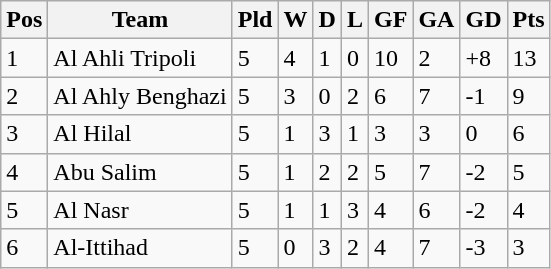<table class="wikitable">
<tr>
<th>Pos</th>
<th>Team</th>
<th>Pld</th>
<th>W</th>
<th>D</th>
<th>L</th>
<th>GF</th>
<th>GA</th>
<th>GD</th>
<th>Pts</th>
</tr>
<tr>
<td>1</td>
<td>Al Ahli Tripoli</td>
<td>5</td>
<td>4</td>
<td>1</td>
<td>0</td>
<td>10</td>
<td>2</td>
<td>+8</td>
<td>13</td>
</tr>
<tr>
<td>2</td>
<td>Al Ahly Benghazi</td>
<td>5</td>
<td>3</td>
<td>0</td>
<td>2</td>
<td>6</td>
<td>7</td>
<td>-1</td>
<td>9</td>
</tr>
<tr>
<td>3</td>
<td>Al Hilal</td>
<td>5</td>
<td>1</td>
<td>3</td>
<td>1</td>
<td>3</td>
<td>3</td>
<td>0</td>
<td>6</td>
</tr>
<tr>
<td>4</td>
<td>Abu Salim</td>
<td>5</td>
<td>1</td>
<td>2</td>
<td>2</td>
<td>5</td>
<td>7</td>
<td>-2</td>
<td>5</td>
</tr>
<tr>
<td>5</td>
<td>Al Nasr</td>
<td>5</td>
<td>1</td>
<td>1</td>
<td>3</td>
<td>4</td>
<td>6</td>
<td>-2</td>
<td>4</td>
</tr>
<tr>
<td>6</td>
<td>Al-Ittihad</td>
<td>5</td>
<td>0</td>
<td>3</td>
<td>2</td>
<td>4</td>
<td>7</td>
<td>-3</td>
<td>3</td>
</tr>
</table>
